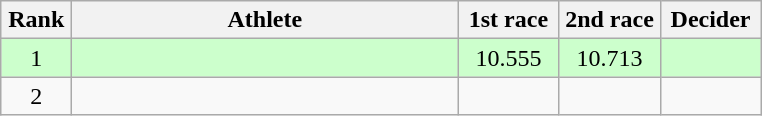<table class=wikitable style="text-align:center">
<tr>
<th width=40>Rank</th>
<th width=250>Athlete</th>
<th width=60>1st race</th>
<th width=60>2nd race</th>
<th width=60>Decider</th>
</tr>
<tr bgcolor=ccffcc>
<td>1</td>
<td align=left></td>
<td>10.555</td>
<td>10.713</td>
<td></td>
</tr>
<tr>
<td>2</td>
<td align=left></td>
<td></td>
<td></td>
<td></td>
</tr>
</table>
